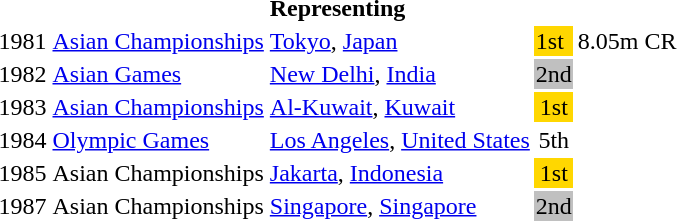<table>
<tr>
<th colspan="5">Representing </th>
</tr>
<tr>
<td>1981</td>
<td><a href='#'>Asian Championships</a></td>
<td><a href='#'>Tokyo</a>, <a href='#'>Japan</a></td>
<td bgcolor="gold">1st</td>
<td>8.05m CR</td>
</tr>
<tr>
<td>1982</td>
<td><a href='#'>Asian Games</a></td>
<td><a href='#'>New Delhi</a>, <a href='#'>India</a></td>
<td bgcolor="silver" align="center">2nd</td>
<td></td>
</tr>
<tr>
<td>1983</td>
<td><a href='#'>Asian Championships</a></td>
<td><a href='#'>Al-Kuwait</a>, <a href='#'>Kuwait</a></td>
<td bgcolor="gold" align="center">1st</td>
<td></td>
</tr>
<tr>
<td>1984</td>
<td><a href='#'>Olympic Games</a></td>
<td><a href='#'>Los Angeles</a>, <a href='#'>United States</a></td>
<td align="center">5th</td>
<td></td>
</tr>
<tr>
<td>1985</td>
<td>Asian Championships</td>
<td><a href='#'>Jakarta</a>, <a href='#'>Indonesia</a></td>
<td bgcolor="gold" align="center">1st</td>
<td></td>
</tr>
<tr>
<td>1987</td>
<td>Asian Championships</td>
<td><a href='#'>Singapore</a>, <a href='#'>Singapore</a></td>
<td bgcolor="silver" align="center">2nd</td>
<td></td>
</tr>
</table>
